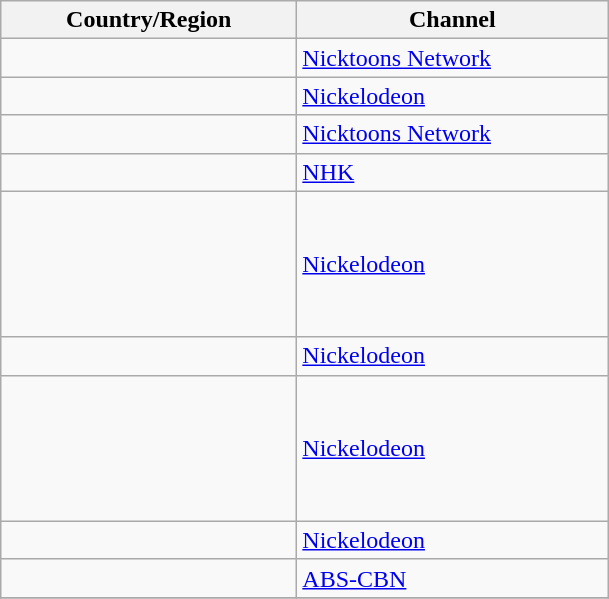<table class=wikitable>
<tr>
<th width=190>Country/Region</th>
<th width=200>Channel</th>
</tr>
<tr>
<td></td>
<td><a href='#'>Nicktoons Network</a></td>
</tr>
<tr>
<td></td>
<td><a href='#'>Nickelodeon</a></td>
</tr>
<tr>
<td></td>
<td><a href='#'>Nicktoons Network</a></td>
</tr>
<tr>
<td></td>
<td><a href='#'>NHK</a></td>
</tr>
<tr>
<td><br><br><br><br><br></td>
<td><a href='#'>Nickelodeon</a></td>
</tr>
<tr>
<td></td>
<td><a href='#'>Nickelodeon</a></td>
</tr>
<tr>
<td><br><br><br><br><br></td>
<td><a href='#'>Nickelodeon</a></td>
</tr>
<tr>
<td></td>
<td><a href='#'>Nickelodeon</a></td>
</tr>
<tr>
<td></td>
<td><a href='#'>ABS-CBN</a></td>
</tr>
<tr>
</tr>
</table>
